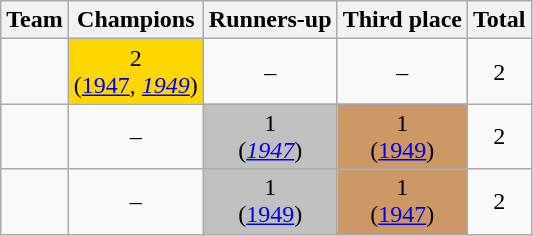<table class="wikitable" style="text-align: center;">
<tr>
<th>Team</th>
<th>Champions</th>
<th>Runners-up</th>
<th>Third place</th>
<th>Total</th>
</tr>
<tr>
<td align=left></td>
<td style="background:gold">2<br>(<a href='#'>1947</a>, <em><a href='#'>1949</a></em>)</td>
<td>–</td>
<td>–</td>
<td>2</td>
</tr>
<tr>
<td align=left></td>
<td>–</td>
<td style="background:silver">1<br>(<em><a href='#'>1947</a></em>)</td>
<td style="background:#c96">1<br>(<a href='#'>1949</a>)</td>
<td>2</td>
</tr>
<tr>
<td align=left></td>
<td>–</td>
<td style="background:silver">1<br>(<a href='#'>1949</a>)</td>
<td style="background:#c96">1<br>(<a href='#'>1947</a>)</td>
<td>2</td>
</tr>
</table>
